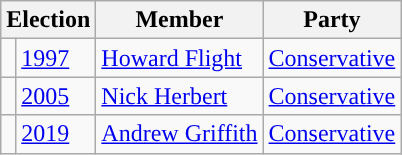<table class="wikitable">
<tr>
<th colspan="2">Election</th>
<th>Member</th>
<th>Party</th>
</tr>
<tr>
<td style="color:inherit;background-color: "></td>
<td><a href='#'>1997</a></td>
<td><a href='#'>Howard Flight</a></td>
<td><a href='#'>Conservative</a></td>
</tr>
<tr>
<td style="color:inherit;background-color: "></td>
<td><a href='#'>2005</a></td>
<td><a href='#'>Nick Herbert</a></td>
<td><a href='#'>Conservative</a></td>
</tr>
<tr>
<td style="color:inherit;background-color: "></td>
<td><a href='#'>2019</a></td>
<td><a href='#'>Andrew Griffith</a></td>
<td><a href='#'>Conservative</a></td>
</tr>
</table>
